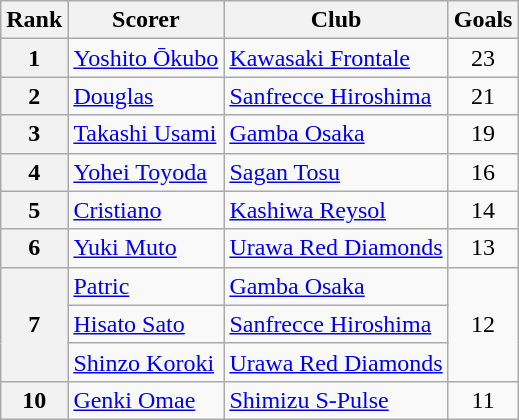<table class="wikitable">
<tr>
<th>Rank</th>
<th>Scorer</th>
<th>Club</th>
<th>Goals</th>
</tr>
<tr>
<th>1</th>
<td> <a href='#'>Yoshito Ōkubo</a></td>
<td><a href='#'>Kawasaki Frontale</a></td>
<td style="text-align:center;">23</td>
</tr>
<tr>
<th>2</th>
<td> <a href='#'>Douglas</a></td>
<td><a href='#'>Sanfrecce Hiroshima</a></td>
<td style="text-align:center;">21</td>
</tr>
<tr>
<th>3</th>
<td> <a href='#'>Takashi Usami</a></td>
<td><a href='#'>Gamba Osaka</a></td>
<td style="text-align:center;">19</td>
</tr>
<tr>
<th>4</th>
<td> <a href='#'>Yohei Toyoda</a></td>
<td><a href='#'>Sagan Tosu</a></td>
<td style="text-align:center;">16</td>
</tr>
<tr>
<th>5</th>
<td> <a href='#'>Cristiano</a></td>
<td><a href='#'>Kashiwa Reysol</a></td>
<td style="text-align:center;">14</td>
</tr>
<tr>
<th>6</th>
<td> <a href='#'>Yuki Muto</a></td>
<td><a href='#'>Urawa Red Diamonds</a></td>
<td style="text-align:center;">13</td>
</tr>
<tr>
<th rowspan=3>7</th>
<td> <a href='#'>Patric</a></td>
<td><a href='#'>Gamba Osaka</a></td>
<td rowspan=3 style="text-align:center;">12</td>
</tr>
<tr>
<td> <a href='#'>Hisato Sato</a></td>
<td><a href='#'>Sanfrecce Hiroshima</a></td>
</tr>
<tr>
<td> <a href='#'>Shinzo Koroki</a></td>
<td><a href='#'>Urawa Red Diamonds</a></td>
</tr>
<tr>
<th>10</th>
<td> <a href='#'>Genki Omae</a></td>
<td><a href='#'>Shimizu S-Pulse</a></td>
<td style="text-align:center;">11</td>
</tr>
</table>
